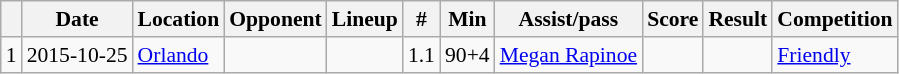<table class="wikitable collapsible sortable" style="font-size:90%">
<tr>
<th></th>
<th>Date</th>
<th>Location</th>
<th>Opponent</th>
<th data-sort-type=number>Lineup</th>
<th>#</th>
<th data-sort-type=number>Min</th>
<th>Assist/pass</th>
<th data-sort-type=number>Score</th>
<th data-sort-type=number>Result</th>
<th>Competition</th>
</tr>
<tr>
<td>1</td>
<td>2015-10-25</td>
<td><a href='#'>Orlando</a></td>
<td></td>
<td></td>
<td>1.1</td>
<td>90+4</td>
<td><a href='#'>Megan Rapinoe</a></td>
<td></td>
<td></td>
<td><a href='#'>Friendly</a></td>
</tr>
</table>
